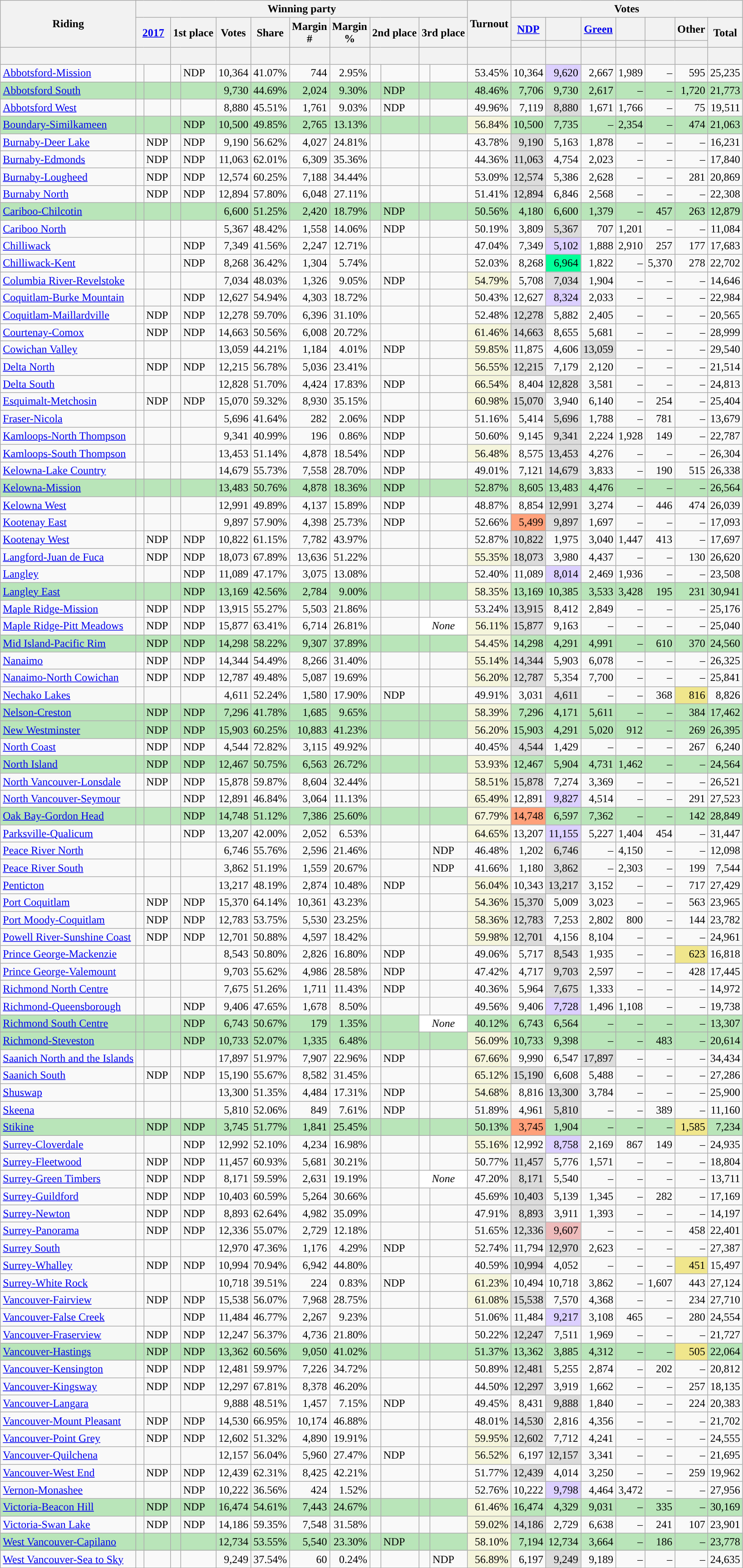<table class="wikitable sortable mw-collapsible"  style="text-align:right;">
<tr>
<th rowspan="3" scope="col">Riding</th>
<th colspan="12" scope="col">Winning party</th>
<th rowspan="3" scope="col">Turnout</th>
<th colspan="7" scope="col">Votes</th>
</tr>
<tr>
<th colspan="2" rowspan="2" scope="col"><a href='#'>2017</a></th>
<th colspan="2" rowspan="2" scope="col">1st place</th>
<th rowspan="2" scope="col">Votes</th>
<th rowspan="2" scope="col">Share</th>
<th rowspan="2" scope="col">Margin<br>#</th>
<th rowspan="2" scope="col">Margin<br>%</th>
<th colspan="2" rowspan="2" scope="col">2nd place</th>
<th colspan="2" rowspan="2" scope="col">3rd place</th>
<th><a href='#'>NDP</a></th>
<th><a href='#'></a></th>
<th><a href='#'>Green</a></th>
<th><a href='#'></a></th>
<th></th>
<th>Other</th>
<th rowspan="2">Total</th>
</tr>
<tr>
<th style="background-color:"></th>
<th style="background-color:"></th>
<th style="background-color:"></th>
<th style="background-color:"></th>
<th style="background-color:"></th>
<th style="background-color:"></th>
</tr>
<tr>
<th> </th>
<th colspan="2"></th>
<th colspan="2"></th>
<th></th>
<th></th>
<th></th>
<th></th>
<th colspan="2"></th>
<th colspan="2"></th>
<th></th>
<th></th>
<th></th>
<th></th>
<th></th>
<th></th>
<th></th>
<th></th>
</tr>
<tr>
<td style="text-align:left;"><a href='#'>Abbotsford-Mission</a></td>
<td> </td>
<td style="text-align:left;"></td>
<td> </td>
<td style="text-align:left;">NDP</td>
<td>10,364</td>
<td>41.07%</td>
<td>744</td>
<td>2.95%</td>
<td> </td>
<td style="text-align:left;"></td>
<td> </td>
<td style="text-align:left;"></td>
<td>53.45%</td>
<td>10,364</td>
<td style="background-color:#DCD0FF;">9,620</td>
<td>2,667</td>
<td>1,989</td>
<td>–</td>
<td>595</td>
<td>25,235</td>
</tr>
<tr style="background-color:#B9E5B9;">
<td style="text-align:left;"><a href='#'>Abbotsford South</a></td>
<td> </td>
<td style="text-align:left;"></td>
<td> </td>
<td style="text-align:left;"></td>
<td>9,730</td>
<td>44.69%</td>
<td>2,024</td>
<td>9.30%</td>
<td> </td>
<td style="text-align:left;">NDP</td>
<td> </td>
<td style="text-align:left;"></td>
<td>48.46%</td>
<td>7,706</td>
<td>9,730</td>
<td>2,617</td>
<td>–</td>
<td>–</td>
<td>1,720</td>
<td>21,773</td>
</tr>
<tr>
<td style="text-align:left;"><a href='#'>Abbotsford West</a></td>
<td> </td>
<td style="text-align:left;"></td>
<td> </td>
<td style="text-align:left;"></td>
<td>8,880</td>
<td>45.51%</td>
<td>1,761</td>
<td>9.03%</td>
<td> </td>
<td style="text-align:left;">NDP</td>
<td> </td>
<td style="text-align:left;"></td>
<td>49.96%</td>
<td>7,119</td>
<td style="background-color:#DCDCDC;">8,880</td>
<td>1,671</td>
<td>1,766</td>
<td>–</td>
<td>75</td>
<td>19,511</td>
</tr>
<tr style="background-color:#B9E5B9;">
<td style="text-align:left;"><a href='#'>Boundary-Similkameen</a></td>
<td> </td>
<td style="text-align:left;"></td>
<td> </td>
<td style="text-align:left;">NDP</td>
<td>10,500</td>
<td>49.85%</td>
<td>2,765</td>
<td>13.13%</td>
<td> </td>
<td style="text-align:left;"></td>
<td> </td>
<td style="text-align:left;"></td>
<td style="background-color:#F5F5DC;">56.84%</td>
<td>10,500</td>
<td>7,735</td>
<td>–</td>
<td>2,354</td>
<td>–</td>
<td>474</td>
<td>21,063</td>
</tr>
<tr>
<td style="text-align:left;"><a href='#'>Burnaby-Deer Lake</a></td>
<td> </td>
<td style="text-align:left;">NDP</td>
<td> </td>
<td style="text-align:left;">NDP</td>
<td>9,190</td>
<td>56.62%</td>
<td>4,027</td>
<td>24.81%</td>
<td> </td>
<td style="text-align:left;"></td>
<td> </td>
<td style="text-align:left;"></td>
<td>43.78%</td>
<td style="background-color:#DCDCDC;">9,190</td>
<td>5,163</td>
<td>1,878</td>
<td>–</td>
<td>–</td>
<td>–</td>
<td>16,231</td>
</tr>
<tr>
<td style="text-align:left;"><a href='#'>Burnaby-Edmonds</a></td>
<td> </td>
<td style="text-align:left;">NDP</td>
<td> </td>
<td style="text-align:left;">NDP</td>
<td>11,063</td>
<td>62.01%</td>
<td>6,309</td>
<td>35.36%</td>
<td> </td>
<td style="text-align:left;"></td>
<td> </td>
<td style="text-align:left;"></td>
<td>44.36%</td>
<td style="background-color:#DCDCDC;">11,063</td>
<td>4,754</td>
<td>2,023</td>
<td>–</td>
<td>–</td>
<td>–</td>
<td>17,840</td>
</tr>
<tr>
<td style="text-align:left;"><a href='#'>Burnaby-Lougheed</a></td>
<td> </td>
<td style="text-align:left;">NDP</td>
<td> </td>
<td style="text-align:left;">NDP</td>
<td>12,574</td>
<td>60.25%</td>
<td>7,188</td>
<td>34.44%</td>
<td> </td>
<td style="text-align:left;"></td>
<td> </td>
<td style="text-align:left;"></td>
<td>53.09%</td>
<td style="background-color:#DCDCDC;">12,574</td>
<td>5,386</td>
<td>2,628</td>
<td>–</td>
<td>–</td>
<td>281</td>
<td>20,869</td>
</tr>
<tr>
<td style="text-align:left;"><a href='#'>Burnaby North</a></td>
<td> </td>
<td style="text-align:left;">NDP</td>
<td> </td>
<td style="text-align:left;">NDP</td>
<td>12,894</td>
<td>57.80%</td>
<td>6,048</td>
<td>27.11%</td>
<td> </td>
<td style="text-align:left;"></td>
<td> </td>
<td style="text-align:left;"></td>
<td>51.41%</td>
<td style="background-color:#DCDCDC;">12,894</td>
<td>6,846</td>
<td>2,568</td>
<td>–</td>
<td>–</td>
<td>–</td>
<td>22,308</td>
</tr>
<tr style="background-color:#B9E5B9;">
<td style="text-align:left;"><a href='#'>Cariboo-Chilcotin</a></td>
<td> </td>
<td style="text-align:left;"></td>
<td> </td>
<td style="text-align:left;"></td>
<td>6,600</td>
<td>51.25%</td>
<td>2,420</td>
<td>18.79%</td>
<td> </td>
<td style="text-align:left;">NDP</td>
<td> </td>
<td style="text-align:left;"></td>
<td>50.56%</td>
<td>4,180</td>
<td>6,600</td>
<td>1,379</td>
<td>–</td>
<td>457</td>
<td>263</td>
<td>12,879</td>
</tr>
<tr>
<td style="text-align:left;"><a href='#'>Cariboo North</a></td>
<td> </td>
<td style="text-align:left;"></td>
<td> </td>
<td style="text-align:left;"></td>
<td>5,367</td>
<td>48.42%</td>
<td>1,558</td>
<td>14.06%</td>
<td> </td>
<td style="text-align:left;">NDP</td>
<td> </td>
<td style="text-align:left;"></td>
<td>50.19%</td>
<td>3,809</td>
<td style="background-color:#DCDCDC;">5,367</td>
<td>707</td>
<td>1,201</td>
<td>–</td>
<td>–</td>
<td>11,084</td>
</tr>
<tr>
<td style="text-align:left;"><a href='#'>Chilliwack</a></td>
<td> </td>
<td style="text-align:left;"></td>
<td> </td>
<td style="text-align:left;">NDP</td>
<td>7,349</td>
<td>41.56%</td>
<td>2,247</td>
<td>12.71%</td>
<td> </td>
<td style="text-align:left;"></td>
<td> </td>
<td style="text-align:left;"></td>
<td>47.04%</td>
<td>7,349</td>
<td style="background-color:#DCD0FF;">5,102</td>
<td>1,888</td>
<td>2,910</td>
<td>257</td>
<td>177</td>
<td>17,683</td>
</tr>
<tr>
<td style="text-align:left;"><a href='#'>Chilliwack-Kent</a></td>
<td> </td>
<td style="text-align:left;"></td>
<td> </td>
<td style="text-align:left;">NDP</td>
<td>8,268</td>
<td>36.42%</td>
<td>1,304</td>
<td>5.74%</td>
<td> </td>
<td style="text-align:left;"></td>
<td> </td>
<td style="text-align:left;"></td>
<td>52.03%</td>
<td>8,268</td>
<td style="background-color:#00FF99;">6,964</td>
<td>1,822</td>
<td>–</td>
<td>5,370</td>
<td>278</td>
<td>22,702</td>
</tr>
<tr>
<td style="text-align:left;"><a href='#'>Columbia River-Revelstoke</a></td>
<td> </td>
<td style="text-align:left;"></td>
<td> </td>
<td style="text-align:left;"></td>
<td>7,034</td>
<td>48.03%</td>
<td>1,326</td>
<td>9.05%</td>
<td> </td>
<td style="text-align:left;">NDP</td>
<td> </td>
<td style="text-align:left;"></td>
<td style="background-color:#F5F5DC;">54.79%</td>
<td>5,708</td>
<td style="background-color:#DCDCDC;">7,034</td>
<td>1,904</td>
<td>–</td>
<td>–</td>
<td>–</td>
<td>14,646</td>
</tr>
<tr>
<td style="text-align:left;"><a href='#'>Coquitlam-Burke Mountain</a></td>
<td> </td>
<td style="text-align:left;"></td>
<td> </td>
<td style="text-align:left;">NDP</td>
<td>12,627</td>
<td>54.94%</td>
<td>4,303</td>
<td>18.72%</td>
<td> </td>
<td style="text-align:left;"></td>
<td> </td>
<td style="text-align:left;"></td>
<td>50.43%</td>
<td>12,627</td>
<td style="background-color:#DCD0FF;">8,324</td>
<td>2,033</td>
<td>–</td>
<td>–</td>
<td>–</td>
<td>22,984</td>
</tr>
<tr>
<td style="text-align:left;"><a href='#'>Coquitlam-Maillardville</a></td>
<td> </td>
<td style="text-align:left;">NDP</td>
<td> </td>
<td style="text-align:left;">NDP</td>
<td>12,278</td>
<td>59.70%</td>
<td>6,396</td>
<td>31.10%</td>
<td> </td>
<td style="text-align:left;"></td>
<td> </td>
<td style="text-align:left;"></td>
<td>52.48%</td>
<td style="background-color:#DCDCDC;">12,278</td>
<td>5,882</td>
<td>2,405</td>
<td>–</td>
<td>–</td>
<td>–</td>
<td>20,565</td>
</tr>
<tr>
<td style="text-align:left;"><a href='#'>Courtenay-Comox</a></td>
<td> </td>
<td style="text-align:left;">NDP</td>
<td> </td>
<td style="text-align:left;">NDP</td>
<td>14,663</td>
<td>50.56%</td>
<td>6,008</td>
<td>20.72%</td>
<td> </td>
<td style="text-align:left;"></td>
<td> </td>
<td style="text-align:left;"></td>
<td style="background-color:#F5F5DC;">61.46%</td>
<td style="background-color:#DCDCDC;">14,663</td>
<td>8,655</td>
<td>5,681</td>
<td>–</td>
<td>–</td>
<td>–</td>
<td>28,999</td>
</tr>
<tr>
<td style="text-align:left;"><a href='#'>Cowichan Valley</a></td>
<td> </td>
<td style="text-align:left;"></td>
<td> </td>
<td style="text-align:left;"></td>
<td>13,059</td>
<td>44.21%</td>
<td>1,184</td>
<td>4.01%</td>
<td> </td>
<td style="text-align:left;">NDP</td>
<td> </td>
<td style="text-align:left;"></td>
<td style="background-color:#F5F5DC;">59.85%</td>
<td>11,875</td>
<td>4,606</td>
<td style="background-color:#DCDCDC;">13,059</td>
<td>–</td>
<td>–</td>
<td>–</td>
<td>29,540</td>
</tr>
<tr>
<td style="text-align:left;"><a href='#'>Delta North</a></td>
<td> </td>
<td style="text-align:left;">NDP</td>
<td> </td>
<td style="text-align:left;">NDP</td>
<td>12,215</td>
<td>56.78%</td>
<td>5,036</td>
<td>23.41%</td>
<td> </td>
<td style="text-align:left;"></td>
<td> </td>
<td style="text-align:left;"></td>
<td style="background-color:#F5F5DC;">56.55%</td>
<td style="background-color:#DCDCDC;">12,215</td>
<td>7,179</td>
<td>2,120</td>
<td>–</td>
<td>–</td>
<td>–</td>
<td>21,514</td>
</tr>
<tr>
<td style="text-align:left;"><a href='#'>Delta South</a></td>
<td> </td>
<td style="text-align:left;"></td>
<td> </td>
<td style="text-align:left;"></td>
<td>12,828</td>
<td>51.70%</td>
<td>4,424</td>
<td>17.83%</td>
<td> </td>
<td style="text-align:left;">NDP</td>
<td> </td>
<td style="text-align:left;"></td>
<td style="background-color:#F5F5DC;">66.54%</td>
<td>8,404</td>
<td style="background-color:#DCDCDC;">12,828</td>
<td>3,581</td>
<td>–</td>
<td>–</td>
<td>–</td>
<td>24,813</td>
</tr>
<tr>
<td style="text-align:left;"><a href='#'>Esquimalt-Metchosin</a></td>
<td> </td>
<td style="text-align:left;">NDP</td>
<td> </td>
<td style="text-align:left;">NDP</td>
<td>15,070</td>
<td>59.32%</td>
<td>8,930</td>
<td>35.15%</td>
<td> </td>
<td style="text-align:left;"></td>
<td> </td>
<td style="text-align:left;"></td>
<td style="background-color:#F5F5DC;">60.98%</td>
<td style="background-color:#DCDCDC;">15,070</td>
<td>3,940</td>
<td>6,140</td>
<td>–</td>
<td>254</td>
<td>–</td>
<td>25,404</td>
</tr>
<tr>
<td style="text-align:left;"><a href='#'>Fraser-Nicola</a></td>
<td> </td>
<td style="text-align:left;"></td>
<td> </td>
<td style="text-align:left;"></td>
<td>5,696</td>
<td>41.64%</td>
<td>282</td>
<td>2.06%</td>
<td> </td>
<td style="text-align:left;">NDP</td>
<td> </td>
<td style="text-align:left;"></td>
<td>51.16%</td>
<td>5,414</td>
<td style="background-color:#DCDCDC;">5,696</td>
<td>1,788</td>
<td>–</td>
<td>781</td>
<td>–</td>
<td>13,679</td>
</tr>
<tr>
<td style="text-align:left;"><a href='#'>Kamloops-North Thompson</a></td>
<td> </td>
<td style="text-align:left;"></td>
<td> </td>
<td style="text-align:left;"></td>
<td>9,341</td>
<td>40.99%</td>
<td>196</td>
<td>0.86%</td>
<td> </td>
<td style="text-align:left;">NDP</td>
<td> </td>
<td style="text-align:left;"></td>
<td>50.60%</td>
<td>9,145</td>
<td style="background-color:#DCDCDC;">9,341</td>
<td>2,224</td>
<td>1,928</td>
<td>149</td>
<td>–</td>
<td>22,787</td>
</tr>
<tr>
<td style="text-align:left;"><a href='#'>Kamloops-South Thompson</a></td>
<td> </td>
<td style="text-align:left;"></td>
<td> </td>
<td style="text-align:left;"></td>
<td>13,453</td>
<td>51.14%</td>
<td>4,878</td>
<td>18.54%</td>
<td> </td>
<td style="text-align:left;">NDP</td>
<td> </td>
<td style="text-align:left;"></td>
<td style="background-color:#F5F5DC;">56.48%</td>
<td>8,575</td>
<td style="background-color:#DCDCDC;">13,453</td>
<td>4,276</td>
<td>–</td>
<td>–</td>
<td>–</td>
<td>26,304</td>
</tr>
<tr>
<td style="text-align:left;"><a href='#'>Kelowna-Lake Country</a></td>
<td> </td>
<td style="text-align:left;"></td>
<td> </td>
<td style="text-align:left;"></td>
<td>14,679</td>
<td>55.73%</td>
<td>7,558</td>
<td>28.70%</td>
<td> </td>
<td style="text-align:left;">NDP</td>
<td> </td>
<td style="text-align:left;"></td>
<td>49.01%</td>
<td>7,121</td>
<td style="background-color:#DCDCDC;">14,679</td>
<td>3,833</td>
<td>–</td>
<td>190</td>
<td>515</td>
<td>26,338</td>
</tr>
<tr style="background-color:#B9E5B9;">
<td style="text-align:left;"><a href='#'>Kelowna-Mission</a></td>
<td> </td>
<td style="text-align:left;"></td>
<td> </td>
<td style="text-align:left;"></td>
<td>13,483</td>
<td>50.76%</td>
<td>4,878</td>
<td>18.36%</td>
<td> </td>
<td style="text-align:left;">NDP</td>
<td> </td>
<td style="text-align:left;"></td>
<td>52.87%</td>
<td>8,605</td>
<td>13,483</td>
<td>4,476</td>
<td>–</td>
<td>–</td>
<td>–</td>
<td>26,564</td>
</tr>
<tr>
<td style="text-align:left;"><a href='#'>Kelowna West</a></td>
<td> </td>
<td style="text-align:left;"></td>
<td> </td>
<td style="text-align:left;"></td>
<td>12,991</td>
<td>49.89%</td>
<td>4,137</td>
<td>15.89%</td>
<td> </td>
<td style="text-align:left;">NDP</td>
<td> </td>
<td style="text-align:left;"></td>
<td>48.87%</td>
<td>8,854</td>
<td style="background-color:#DCDCDC;">12,991</td>
<td>3,274</td>
<td>–</td>
<td>446</td>
<td>474</td>
<td>26,039</td>
</tr>
<tr>
<td style="text-align:left;"><a href='#'>Kootenay East</a></td>
<td> </td>
<td style="text-align:left;"></td>
<td> </td>
<td style="text-align:left;"></td>
<td>9,897</td>
<td>57.90%</td>
<td>4,398</td>
<td>25.73%</td>
<td> </td>
<td style="text-align:left;">NDP</td>
<td> </td>
<td style="text-align:left;"></td>
<td>52.66%</td>
<td style="background-color:#FFA07A;">5,499</td>
<td style="background-color:#DCDCDC;">9,897</td>
<td>1,697</td>
<td>–</td>
<td>–</td>
<td>–</td>
<td>17,093</td>
</tr>
<tr>
<td style="text-align:left;"><a href='#'>Kootenay West</a></td>
<td> </td>
<td style="text-align:left;">NDP</td>
<td> </td>
<td style="text-align:left;">NDP</td>
<td>10,822</td>
<td>61.15%</td>
<td>7,782</td>
<td>43.97%</td>
<td> </td>
<td style="text-align:left;"></td>
<td> </td>
<td style="text-align:left;"></td>
<td>52.87%</td>
<td style="background-color:#DCDCDC;">10,822</td>
<td>1,975</td>
<td>3,040</td>
<td>1,447</td>
<td>413</td>
<td>–</td>
<td>17,697</td>
</tr>
<tr>
<td style="text-align:left;"><a href='#'>Langford-Juan de Fuca</a></td>
<td> </td>
<td style="text-align:left;">NDP</td>
<td> </td>
<td style="text-align:left;">NDP</td>
<td>18,073</td>
<td>67.89%</td>
<td>13,636</td>
<td>51.22%</td>
<td> </td>
<td style="text-align:left;"></td>
<td> </td>
<td style="text-align:left;"></td>
<td style="background-color:#F5F5DC;">55.35%</td>
<td style="background-color:#DCDCDC;">18,073</td>
<td>3,980</td>
<td>4,437</td>
<td>–</td>
<td>–</td>
<td>130</td>
<td>26,620</td>
</tr>
<tr>
<td style="text-align:left;"><a href='#'>Langley</a></td>
<td> </td>
<td style="text-align:left;"></td>
<td> </td>
<td style="text-align:left;">NDP</td>
<td>11,089</td>
<td>47.17%</td>
<td>3,075</td>
<td>13.08%</td>
<td> </td>
<td style="text-align:left;"></td>
<td> </td>
<td style="text-align:left;"></td>
<td>52.40%</td>
<td>11,089</td>
<td style="background-color:#DCD0FF;">8,014</td>
<td>2,469</td>
<td>1,936</td>
<td>–</td>
<td>–</td>
<td>23,508</td>
</tr>
<tr style="background-color:#B9E5B9;">
<td style="text-align:left;"><a href='#'>Langley East</a></td>
<td> </td>
<td style="text-align:left;"></td>
<td> </td>
<td style="text-align:left;">NDP</td>
<td>13,169</td>
<td>42.56%</td>
<td>2,784</td>
<td>9.00%</td>
<td> </td>
<td style="text-align:left;"></td>
<td> </td>
<td style="text-align:left;"></td>
<td style="background-color:#F5F5DC;">58.35%</td>
<td>13,169</td>
<td>10,385</td>
<td>3,533</td>
<td>3,428</td>
<td>195</td>
<td>231</td>
<td>30,941</td>
</tr>
<tr>
<td style="text-align:left;"><a href='#'>Maple Ridge-Mission</a></td>
<td> </td>
<td style="text-align:left;">NDP</td>
<td> </td>
<td style="text-align:left;">NDP</td>
<td>13,915</td>
<td>55.27%</td>
<td>5,503</td>
<td>21.86%</td>
<td> </td>
<td style="text-align:left;"></td>
<td> </td>
<td style="text-align:left;"></td>
<td>53.24%</td>
<td style="background-color:#DCDCDC;">13,915</td>
<td>8,412</td>
<td>2,849</td>
<td>–</td>
<td>–</td>
<td>–</td>
<td>25,176</td>
</tr>
<tr>
<td style="text-align:left;"><a href='#'>Maple Ridge-Pitt Meadows</a></td>
<td> </td>
<td style="text-align:left;">NDP</td>
<td> </td>
<td style="text-align:left;">NDP</td>
<td>15,877</td>
<td>63.41%</td>
<td>6,714</td>
<td>26.81%</td>
<td> </td>
<td style="text-align:left;"></td>
<td colspan="2" style="background-color:#FFFFFF; text-align: center;"><em>None</em></td>
<td style="background-color:#F5F5DC;">56.11%</td>
<td style="background-color:#DCDCDC;">15,877</td>
<td>9,163</td>
<td>–</td>
<td>–</td>
<td>–</td>
<td>–</td>
<td>25,040</td>
</tr>
<tr style="background-color:#B9E5B9;">
<td style="text-align:left;"><a href='#'>Mid Island-Pacific Rim</a></td>
<td> </td>
<td style="text-align:left;">NDP</td>
<td> </td>
<td style="text-align:left;">NDP</td>
<td>14,298</td>
<td>58.22%</td>
<td>9,307</td>
<td>37.89%</td>
<td> </td>
<td style="text-align:left;"></td>
<td> </td>
<td style="text-align:left;"></td>
<td style="background-color:#F5F5DC;">54.45%</td>
<td>14,298</td>
<td>4,291</td>
<td>4,991</td>
<td>–</td>
<td>610</td>
<td>370</td>
<td>24,560</td>
</tr>
<tr>
<td style="text-align:left;"><a href='#'>Nanaimo</a></td>
<td> </td>
<td style="text-align:left;">NDP</td>
<td> </td>
<td style="text-align:left;">NDP</td>
<td>14,344</td>
<td>54.49%</td>
<td>8,266</td>
<td>31.40%</td>
<td> </td>
<td style="text-align:left;"></td>
<td> </td>
<td style="text-align:left;"></td>
<td style="background-color:#F5F5DC;">55.14%</td>
<td style="background-color:#DCDCDC;">14,344</td>
<td>5,903</td>
<td>6,078</td>
<td>–</td>
<td>–</td>
<td>–</td>
<td>26,325</td>
</tr>
<tr>
<td style="text-align:left;"><a href='#'>Nanaimo-North Cowichan</a></td>
<td> </td>
<td style="text-align:left;">NDP</td>
<td> </td>
<td style="text-align:left;">NDP</td>
<td>12,787</td>
<td>49.48%</td>
<td>5,087</td>
<td>19.69%</td>
<td> </td>
<td style="text-align:left;"></td>
<td> </td>
<td style="text-align:left;"></td>
<td style="background-color:#F5F5DC;">56.20%</td>
<td style="background-color:#DCDCDC;">12,787</td>
<td>5,354</td>
<td>7,700</td>
<td>–</td>
<td>–</td>
<td>–</td>
<td>25,841</td>
</tr>
<tr>
<td style="text-align:left;"><a href='#'>Nechako Lakes</a></td>
<td> </td>
<td style="text-align:left;"></td>
<td> </td>
<td style="text-align:left;"></td>
<td>4,611</td>
<td>52.24%</td>
<td>1,580</td>
<td>17.90%</td>
<td> </td>
<td style="text-align:left;">NDP</td>
<td> </td>
<td style="text-align:left;"></td>
<td>49.91%</td>
<td>3,031</td>
<td style="background-color:#DCDCDC;">4,611</td>
<td>–</td>
<td>–</td>
<td>368</td>
<td style="background-color:#F0E68C;">816</td>
<td>8,826</td>
</tr>
<tr style="background-color:#B9E5B9;">
<td style="text-align:left;"><a href='#'>Nelson-Creston</a></td>
<td> </td>
<td style="text-align:left;">NDP</td>
<td> </td>
<td style="text-align:left;">NDP</td>
<td>7,296</td>
<td>41.78%</td>
<td>1,685</td>
<td>9.65%</td>
<td> </td>
<td style="text-align:left;"></td>
<td> </td>
<td style="text-align:left;"></td>
<td style="background-color:#F5F5DC;">58.39%</td>
<td>7,296</td>
<td>4,171</td>
<td>5,611</td>
<td>–</td>
<td>–</td>
<td>384</td>
<td>17,462</td>
</tr>
<tr style="background-color:#B9E5B9;">
<td style="text-align:left;"><a href='#'>New Westminster</a></td>
<td> </td>
<td style="text-align:left;">NDP</td>
<td> </td>
<td style="text-align:left;">NDP</td>
<td>15,903</td>
<td>60.25%</td>
<td>10,883</td>
<td>41.23%</td>
<td> </td>
<td style="text-align:left;"></td>
<td> </td>
<td style="text-align:left;"></td>
<td style="background-color:#F5F5DC;">56.20%</td>
<td>15,903</td>
<td>4,291</td>
<td>5,020</td>
<td>912</td>
<td>–</td>
<td>269</td>
<td>26,395</td>
</tr>
<tr>
<td style="text-align:left;"><a href='#'>North Coast</a></td>
<td> </td>
<td style="text-align:left;">NDP</td>
<td> </td>
<td style="text-align:left;">NDP</td>
<td>4,544</td>
<td>72.82%</td>
<td>3,115</td>
<td>49.92%</td>
<td> </td>
<td style="text-align:left;"></td>
<td> </td>
<td style="text-align:left;"></td>
<td>40.45%</td>
<td style="background-color:#DCDCDC;">4,544</td>
<td>1,429</td>
<td>–</td>
<td>–</td>
<td>–</td>
<td>267</td>
<td>6,240</td>
</tr>
<tr style="background-color:#B9E5B9;">
<td style="text-align:left;"><a href='#'>North Island</a></td>
<td> </td>
<td style="text-align:left;">NDP</td>
<td> </td>
<td style="text-align:left;">NDP</td>
<td>12,467</td>
<td>50.75%</td>
<td>6,563</td>
<td>26.72%</td>
<td> </td>
<td style="text-align:left;"></td>
<td> </td>
<td style="text-align:left;"></td>
<td style="background-color:#F5F5DC;">53.93%</td>
<td>12,467</td>
<td>5,904</td>
<td>4,731</td>
<td>1,462</td>
<td>–</td>
<td>–</td>
<td>24,564</td>
</tr>
<tr>
<td style="text-align:left;"><a href='#'>North Vancouver-Lonsdale</a></td>
<td> </td>
<td style="text-align:left;">NDP</td>
<td> </td>
<td style="text-align:left;">NDP</td>
<td>15,878</td>
<td>59.87%</td>
<td>8,604</td>
<td>32.44%</td>
<td> </td>
<td style="text-align:left;"></td>
<td> </td>
<td style="text-align:left;"></td>
<td style="background-color:#F5F5DC;">58.51%</td>
<td style="background-color:#DCDCDC;">15,878</td>
<td>7,274</td>
<td>3,369</td>
<td>–</td>
<td>–</td>
<td>–</td>
<td>26,521</td>
</tr>
<tr>
<td style="text-align:left;"><a href='#'>North Vancouver-Seymour</a></td>
<td> </td>
<td style="text-align:left;"></td>
<td> </td>
<td style="text-align:left;">NDP</td>
<td>12,891</td>
<td>46.84%</td>
<td>3,064</td>
<td>11.13%</td>
<td> </td>
<td style="text-align:left;"></td>
<td> </td>
<td style="text-align:left;"></td>
<td style="background-color:#F5F5DC;">65.49%</td>
<td>12,891</td>
<td style="background-color:#DCD0FF;">9,827</td>
<td>4,514</td>
<td>–</td>
<td>–</td>
<td>291</td>
<td>27,523</td>
</tr>
<tr style="background-color:#B9E5B9;">
<td style="text-align:left;"><a href='#'>Oak Bay-Gordon Head</a></td>
<td> </td>
<td style="text-align:left;"></td>
<td> </td>
<td style="text-align:left;">NDP</td>
<td>14,748</td>
<td>51.12%</td>
<td>7,386</td>
<td>25.60%</td>
<td> </td>
<td style="text-align:left;"></td>
<td> </td>
<td style="text-align:left;"></td>
<td style="background-color:#F5F5DC;">67.79%</td>
<td style="background-color:#FFA07A;">14,748</td>
<td>6,597</td>
<td>7,362</td>
<td>–</td>
<td>–</td>
<td>142</td>
<td>28,849</td>
</tr>
<tr>
<td style="text-align:left;"><a href='#'>Parksville-Qualicum</a></td>
<td> </td>
<td style="text-align:left;"></td>
<td> </td>
<td style="text-align:left;">NDP</td>
<td>13,207</td>
<td>42.00%</td>
<td>2,052</td>
<td>6.53%</td>
<td> </td>
<td style="text-align:left;"></td>
<td> </td>
<td style="text-align:left;"></td>
<td style="background-color:#F5F5DC;">64.65%</td>
<td>13,207</td>
<td style="background-color:#DCD0FF;">11,155</td>
<td>5,227</td>
<td>1,404</td>
<td>454</td>
<td>–</td>
<td>31,447</td>
</tr>
<tr>
<td style="text-align:left;"><a href='#'>Peace River North</a></td>
<td> </td>
<td style="text-align:left;"></td>
<td> </td>
<td style="text-align:left;"></td>
<td>6,746</td>
<td>55.76%</td>
<td>2,596</td>
<td>21.46%</td>
<td> </td>
<td style="text-align:left;"></td>
<td> </td>
<td style="text-align:left;">NDP</td>
<td>46.48%</td>
<td>1,202</td>
<td style="background-color:#DCDCDC;">6,746</td>
<td>–</td>
<td>4,150</td>
<td>–</td>
<td>–</td>
<td>12,098</td>
</tr>
<tr>
<td style="text-align:left;"><a href='#'>Peace River South</a></td>
<td> </td>
<td style="text-align:left;"></td>
<td> </td>
<td style="text-align:left;"></td>
<td>3,862</td>
<td>51.19%</td>
<td>1,559</td>
<td>20.67%</td>
<td> </td>
<td style="text-align:left;"></td>
<td> </td>
<td style="text-align:left;">NDP</td>
<td>41.66%</td>
<td>1,180</td>
<td style="background-color:#DCDCDC;">3,862</td>
<td>–</td>
<td>2,303</td>
<td>–</td>
<td>199</td>
<td>7,544</td>
</tr>
<tr>
<td style="text-align:left;"><a href='#'>Penticton</a></td>
<td> </td>
<td style="text-align:left;"></td>
<td> </td>
<td style="text-align:left;"></td>
<td>13,217</td>
<td>48.19%</td>
<td>2,874</td>
<td>10.48%</td>
<td> </td>
<td style="text-align:left;">NDP</td>
<td> </td>
<td style="text-align:left;"></td>
<td style="background-color:#F5F5DC;">56.04%</td>
<td>10,343</td>
<td style="background-color:#DCDCDC;">13,217</td>
<td>3,152</td>
<td>–</td>
<td>–</td>
<td>717</td>
<td>27,429</td>
</tr>
<tr>
<td style="text-align:left;"><a href='#'>Port Coquitlam</a></td>
<td> </td>
<td style="text-align:left;">NDP</td>
<td> </td>
<td style="text-align:left;">NDP</td>
<td>15,370</td>
<td>64.14%</td>
<td>10,361</td>
<td>43.23%</td>
<td> </td>
<td style="text-align:left;"></td>
<td> </td>
<td style="text-align:left;"></td>
<td style="background-color:#F5F5DC;">54.36%</td>
<td style="background-color:#DCDCDC;">15,370</td>
<td>5,009</td>
<td>3,023</td>
<td>–</td>
<td>–</td>
<td>563</td>
<td>23,965</td>
</tr>
<tr>
<td style="text-align:left;"><a href='#'>Port Moody-Coquitlam</a></td>
<td> </td>
<td style="text-align:left;">NDP</td>
<td> </td>
<td style="text-align:left;">NDP</td>
<td>12,783</td>
<td>53.75%</td>
<td>5,530</td>
<td>23.25%</td>
<td> </td>
<td style="text-align:left;"></td>
<td> </td>
<td style="text-align:left;"></td>
<td style="background-color:#F5F5DC;">58.36%</td>
<td style="background-color:#DCDCDC;">12,783</td>
<td>7,253</td>
<td>2,802</td>
<td>800</td>
<td>–</td>
<td>144</td>
<td>23,782</td>
</tr>
<tr>
<td style="text-align:left;"><a href='#'>Powell River-Sunshine Coast</a></td>
<td> </td>
<td style="text-align:left;">NDP</td>
<td> </td>
<td style="text-align:left;">NDP</td>
<td>12,701</td>
<td>50.88%</td>
<td>4,597</td>
<td>18.42%</td>
<td> </td>
<td style="text-align:left;"></td>
<td> </td>
<td style="text-align:left;"></td>
<td style="background-color:#F5F5DC;">59.98%</td>
<td style="background-color:#DCDCDC;">12,701</td>
<td>4,156</td>
<td>8,104</td>
<td>–</td>
<td>–</td>
<td>–</td>
<td>24,961</td>
</tr>
<tr>
<td style="text-align:left;"><a href='#'>Prince George-Mackenzie</a></td>
<td> </td>
<td style="text-align:left;"></td>
<td> </td>
<td style="text-align:left;"></td>
<td>8,543</td>
<td>50.80%</td>
<td>2,826</td>
<td>16.80%</td>
<td> </td>
<td style="text-align:left;">NDP</td>
<td> </td>
<td style="text-align:left;"></td>
<td>49.06%</td>
<td>5,717</td>
<td style="background-color:#DCDCDC;">8,543</td>
<td>1,935</td>
<td>–</td>
<td>–</td>
<td style="background-color:#F0E68C;">623</td>
<td>16,818</td>
</tr>
<tr>
<td style="text-align:left;"><a href='#'>Prince George-Valemount</a></td>
<td> </td>
<td style="text-align:left;"></td>
<td> </td>
<td style="text-align:left;"></td>
<td>9,703</td>
<td>55.62%</td>
<td>4,986</td>
<td>28.58%</td>
<td> </td>
<td style="text-align:left;">NDP</td>
<td> </td>
<td style="text-align:left;"></td>
<td>47.42%</td>
<td>4,717</td>
<td style="background-color:#DCDCDC;">9,703</td>
<td>2,597</td>
<td>–</td>
<td>–</td>
<td>428</td>
<td>17,445</td>
</tr>
<tr>
<td style="text-align:left;"><a href='#'>Richmond North Centre</a></td>
<td> </td>
<td style="text-align:left;"></td>
<td> </td>
<td style="text-align:left;"></td>
<td>7,675</td>
<td>51.26%</td>
<td>1,711</td>
<td>11.43%</td>
<td> </td>
<td style="text-align:left;">NDP</td>
<td> </td>
<td style="text-align:left;"></td>
<td>40.36%</td>
<td>5,964</td>
<td style="background-color:#DCDCDC;">7,675</td>
<td>1,333</td>
<td>–</td>
<td>–</td>
<td>–</td>
<td>14,972</td>
</tr>
<tr>
<td style="text-align:left;"><a href='#'>Richmond-Queensborough</a></td>
<td> </td>
<td style="text-align:left;"></td>
<td> </td>
<td style="text-align:left;">NDP</td>
<td>9,406</td>
<td>47.65%</td>
<td>1,678</td>
<td>8.50%</td>
<td> </td>
<td style="text-align:left;"></td>
<td> </td>
<td style="text-align:left;"></td>
<td>49.56%</td>
<td>9,406</td>
<td style="background-color:#DCD0FF;">7,728</td>
<td>1,496</td>
<td>1,108</td>
<td>–</td>
<td>–</td>
<td>19,738</td>
</tr>
<tr style="background-color:#B9E5B9;">
<td style="text-align:left;"><a href='#'>Richmond South Centre</a></td>
<td> </td>
<td style="text-align:left;"></td>
<td> </td>
<td style="text-align:left;">NDP</td>
<td>6,743</td>
<td>50.67%</td>
<td>179</td>
<td>1.35%</td>
<td> </td>
<td style="text-align:left;"></td>
<td colspan="2" style="background-color:#FFFFFF; text-align: center;"><em>None</em></td>
<td>40.12%</td>
<td>6,743</td>
<td>6,564</td>
<td>–</td>
<td>–</td>
<td>–</td>
<td>–</td>
<td>13,307</td>
</tr>
<tr style="background-color:#B9E5B9;">
<td style="text-align:left;"><a href='#'>Richmond-Steveston</a></td>
<td> </td>
<td style="text-align:left;"></td>
<td> </td>
<td style="text-align:left;">NDP</td>
<td>10,733</td>
<td>52.07%</td>
<td>1,335</td>
<td>6.48%</td>
<td> </td>
<td style="text-align:left;"></td>
<td> </td>
<td style="text-align:left;"></td>
<td style="background-color:#F5F5DC;">56.09%</td>
<td>10,733</td>
<td>9,398</td>
<td>–</td>
<td>–</td>
<td>483</td>
<td>–</td>
<td>20,614</td>
</tr>
<tr>
<td style="text-align:left;"><a href='#'>Saanich North and the Islands</a></td>
<td> </td>
<td style="text-align:left;"></td>
<td> </td>
<td style="text-align:left;"></td>
<td>17,897</td>
<td>51.97%</td>
<td>7,907</td>
<td>22.96%</td>
<td> </td>
<td style="text-align:left;">NDP</td>
<td> </td>
<td style="text-align:left;"></td>
<td style="background-color:#F5F5DC;">67.66%</td>
<td>9,990</td>
<td>6,547</td>
<td style="background-color:#DCDCDC;">17,897</td>
<td>–</td>
<td>–</td>
<td>–</td>
<td>34,434</td>
</tr>
<tr>
<td style="text-align:left;"><a href='#'>Saanich South</a></td>
<td> </td>
<td style="text-align:left;">NDP</td>
<td> </td>
<td style="text-align:left;">NDP</td>
<td>15,190</td>
<td>55.67%</td>
<td>8,582</td>
<td>31.45%</td>
<td> </td>
<td style="text-align:left;"></td>
<td> </td>
<td style="text-align:left;"></td>
<td style="background-color:#F5F5DC;">65.12%</td>
<td style="background-color:#DCDCDC;">15,190</td>
<td>6,608</td>
<td>5,488</td>
<td>–</td>
<td>–</td>
<td>–</td>
<td>27,286</td>
</tr>
<tr>
<td style="text-align:left;"><a href='#'>Shuswap</a></td>
<td> </td>
<td style="text-align:left;"></td>
<td> </td>
<td style="text-align:left;"></td>
<td>13,300</td>
<td>51.35%</td>
<td>4,484</td>
<td>17.31%</td>
<td> </td>
<td style="text-align:left;">NDP</td>
<td> </td>
<td style="text-align:left;"></td>
<td style="background-color:#F5F5DC;">54.68%</td>
<td>8,816</td>
<td style="background-color:#DCDCDC;">13,300</td>
<td>3,784</td>
<td>–</td>
<td>–</td>
<td>–</td>
<td>25,900</td>
</tr>
<tr>
<td style="text-align:left;"><a href='#'>Skeena</a></td>
<td> </td>
<td style="text-align:left;"></td>
<td> </td>
<td style="text-align:left;"></td>
<td>5,810</td>
<td>52.06%</td>
<td>849</td>
<td>7.61%</td>
<td> </td>
<td style="text-align:left;">NDP</td>
<td> </td>
<td style="text-align:left;"></td>
<td>51.89%</td>
<td>4,961</td>
<td style="background-color:#DCDCDC;">5,810</td>
<td>–</td>
<td>–</td>
<td>389</td>
<td>–</td>
<td>11,160</td>
</tr>
<tr style="background-color:#B9E5B9;">
<td style="text-align:left;"><a href='#'>Stikine</a></td>
<td> </td>
<td style="text-align:left;">NDP</td>
<td> </td>
<td style="text-align:left;">NDP</td>
<td>3,745</td>
<td>51.77%</td>
<td>1,841</td>
<td>25.45%</td>
<td> </td>
<td style="text-align:left;"></td>
<td> </td>
<td style="text-align:left;"></td>
<td>50.13%</td>
<td style="background-color:#FFA07A;">3,745</td>
<td>1,904</td>
<td>–</td>
<td>–</td>
<td>–</td>
<td style="background-color:#F0E68C;">1,585</td>
<td>7,234</td>
</tr>
<tr>
<td style="text-align:left;"><a href='#'>Surrey-Cloverdale</a></td>
<td> </td>
<td style="text-align:left;"></td>
<td> </td>
<td style="text-align:left;">NDP</td>
<td>12,992</td>
<td>52.10%</td>
<td>4,234</td>
<td>16.98%</td>
<td> </td>
<td style="text-align:left;"></td>
<td> </td>
<td style="text-align:left;"></td>
<td style="background-color:#F5F5DC;">55.16%</td>
<td>12,992</td>
<td style="background-color:#DCD0FF;">8,758</td>
<td>2,169</td>
<td>867</td>
<td>149</td>
<td>–</td>
<td>24,935</td>
</tr>
<tr>
<td style="text-align:left;"><a href='#'>Surrey-Fleetwood</a></td>
<td> </td>
<td style="text-align:left;">NDP</td>
<td> </td>
<td style="text-align:left;">NDP</td>
<td>11,457</td>
<td>60.93%</td>
<td>5,681</td>
<td>30.21%</td>
<td> </td>
<td style="text-align:left;"></td>
<td> </td>
<td style="text-align:left;"></td>
<td>50.77%</td>
<td style="background-color:#DCDCDC;">11,457</td>
<td>5,776</td>
<td>1,571</td>
<td>–</td>
<td>–</td>
<td>–</td>
<td>18,804</td>
</tr>
<tr>
<td style="text-align:left;"><a href='#'>Surrey-Green Timbers</a></td>
<td> </td>
<td style="text-align:left;">NDP</td>
<td> </td>
<td style="text-align:left;">NDP</td>
<td>8,171</td>
<td>59.59%</td>
<td>2,631</td>
<td>19.19%</td>
<td> </td>
<td style="text-align:left;"></td>
<td colspan="2" style="background-color:#FFFFFF; text-align: center;"><em>None</em></td>
<td>47.20%</td>
<td style="background-color:#DCDCDC;">8,171</td>
<td>5,540</td>
<td>–</td>
<td>–</td>
<td>–</td>
<td>–</td>
<td>13,711</td>
</tr>
<tr>
<td style="text-align:left;"><a href='#'>Surrey-Guildford</a></td>
<td> </td>
<td style="text-align:left;">NDP</td>
<td> </td>
<td style="text-align:left;">NDP</td>
<td>10,403</td>
<td>60.59%</td>
<td>5,264</td>
<td>30.66%</td>
<td> </td>
<td style="text-align:left;"></td>
<td> </td>
<td style="text-align:left;"></td>
<td>45.69%</td>
<td style="background-color:#DCDCDC;">10,403</td>
<td>5,139</td>
<td>1,345</td>
<td>–</td>
<td>282</td>
<td>–</td>
<td>17,169</td>
</tr>
<tr>
<td style="text-align:left;"><a href='#'>Surrey-Newton</a></td>
<td> </td>
<td style="text-align:left;">NDP</td>
<td> </td>
<td style="text-align:left;">NDP</td>
<td>8,893</td>
<td>62.64%</td>
<td>4,982</td>
<td>35.09%</td>
<td> </td>
<td style="text-align:left;"></td>
<td> </td>
<td style="text-align:left;"></td>
<td>47.91%</td>
<td style="background-color:#DCDCDC;">8,893</td>
<td>3,911</td>
<td>1,393</td>
<td>–</td>
<td>–</td>
<td>–</td>
<td>14,197</td>
</tr>
<tr>
<td style="text-align:left;"><a href='#'>Surrey-Panorama</a></td>
<td> </td>
<td style="text-align:left;">NDP</td>
<td> </td>
<td style="text-align:left;">NDP</td>
<td>12,336</td>
<td>55.07%</td>
<td>2,729</td>
<td>12.18%</td>
<td> </td>
<td style="text-align:left;"></td>
<td> </td>
<td style="text-align:left;"></td>
<td>51.65%</td>
<td style="background-color:#DCDCDC;">12,336</td>
<td style="background-color:#EEBBBB;">9,607</td>
<td>–</td>
<td>–</td>
<td>–</td>
<td>458</td>
<td>22,401</td>
</tr>
<tr>
<td style="text-align:left;"><a href='#'>Surrey South</a></td>
<td> </td>
<td style="text-align:left;"></td>
<td> </td>
<td style="text-align:left;"></td>
<td>12,970</td>
<td>47.36%</td>
<td>1,176</td>
<td>4.29%</td>
<td> </td>
<td style="text-align:left;">NDP</td>
<td> </td>
<td style="text-align:left;"></td>
<td>52.74%</td>
<td>11,794</td>
<td style="background-color:#DCDCDC;">12,970</td>
<td>2,623</td>
<td>–</td>
<td>–</td>
<td>–</td>
<td>27,387</td>
</tr>
<tr>
<td style="text-align:left;"><a href='#'>Surrey-Whalley</a></td>
<td> </td>
<td style="text-align:left;">NDP</td>
<td> </td>
<td style="text-align:left;">NDP</td>
<td>10,994</td>
<td>70.94%</td>
<td>6,942</td>
<td>44.80%</td>
<td> </td>
<td style="text-align:left;"></td>
<td> </td>
<td style="text-align:left;"></td>
<td>40.59%</td>
<td style="background-color:#DCDCDC;">10,994</td>
<td>4,052</td>
<td>–</td>
<td>–</td>
<td>–</td>
<td style="background-color:#F0E68C;">451</td>
<td>15,497</td>
</tr>
<tr>
<td style="text-align:left;"><a href='#'>Surrey-White Rock</a></td>
<td> </td>
<td style="text-align:left;"></td>
<td> </td>
<td style="text-align:left;"></td>
<td>10,718</td>
<td>39.51%</td>
<td>224</td>
<td>0.83%</td>
<td> </td>
<td style="text-align:left;">NDP</td>
<td> </td>
<td style="text-align:left;"></td>
<td style="background-color:#F5F5DC;">61.23%</td>
<td>10,494</td>
<td>10,718</td>
<td>3,862</td>
<td>–</td>
<td>1,607</td>
<td>443</td>
<td>27,124</td>
</tr>
<tr>
<td style="text-align:left;"><a href='#'>Vancouver-Fairview</a></td>
<td> </td>
<td style="text-align:left;">NDP</td>
<td> </td>
<td style="text-align:left;">NDP</td>
<td>15,538</td>
<td>56.07%</td>
<td>7,968</td>
<td>28.75%</td>
<td> </td>
<td style="text-align:left;"></td>
<td> </td>
<td style="text-align:left;"></td>
<td style="background-color:#F5F5DC;">61.08%</td>
<td style="background-color:#DCDCDC;">15,538</td>
<td>7,570</td>
<td>4,368</td>
<td>–</td>
<td>–</td>
<td>234</td>
<td>27,710</td>
</tr>
<tr>
<td style="text-align:left;"><a href='#'>Vancouver-False Creek</a></td>
<td> </td>
<td style="text-align:left;"></td>
<td> </td>
<td style="text-align:left;">NDP</td>
<td>11,484</td>
<td>46.77%</td>
<td>2,267</td>
<td>9.23%</td>
<td> </td>
<td style="text-align:left;"></td>
<td> </td>
<td style="text-align:left;"></td>
<td>51.06%</td>
<td>11,484</td>
<td style="background-color:#DCD0FF;">9,217</td>
<td>3,108</td>
<td>465</td>
<td>–</td>
<td>280</td>
<td>24,554</td>
</tr>
<tr>
<td style="text-align:left;"><a href='#'>Vancouver-Fraserview</a></td>
<td> </td>
<td style="text-align:left;">NDP</td>
<td> </td>
<td style="text-align:left;">NDP</td>
<td>12,247</td>
<td>56.37%</td>
<td>4,736</td>
<td>21.80%</td>
<td> </td>
<td style="text-align:left;"></td>
<td> </td>
<td style="text-align:left;"></td>
<td>50.22%</td>
<td style="background-color:#DCDCDC;">12,247</td>
<td>7,511</td>
<td>1,969</td>
<td>–</td>
<td>–</td>
<td>–</td>
<td>21,727</td>
</tr>
<tr style="background-color:#B9E5B9;">
<td style="text-align:left;"><a href='#'>Vancouver-Hastings</a></td>
<td> </td>
<td style="text-align:left;">NDP</td>
<td> </td>
<td style="text-align:left;">NDP</td>
<td>13,362</td>
<td>60.56%</td>
<td>9,050</td>
<td>41.02%</td>
<td> </td>
<td style="text-align:left;"></td>
<td> </td>
<td style="text-align:left;"></td>
<td>51.37%</td>
<td>13,362</td>
<td>3,885</td>
<td>4,312</td>
<td>–</td>
<td>–</td>
<td style="background-color:#F0E68C;">505</td>
<td>22,064</td>
</tr>
<tr>
<td style="text-align:left;"><a href='#'>Vancouver-Kensington</a></td>
<td> </td>
<td style="text-align:left;">NDP</td>
<td> </td>
<td style="text-align:left;">NDP</td>
<td>12,481</td>
<td>59.97%</td>
<td>7,226</td>
<td>34.72%</td>
<td> </td>
<td style="text-align:left;"></td>
<td> </td>
<td style="text-align:left;"></td>
<td>50.89%</td>
<td style="background-color:#DCDCDC;">12,481</td>
<td>5,255</td>
<td>2,874</td>
<td>–</td>
<td>202</td>
<td>–</td>
<td>20,812</td>
</tr>
<tr>
<td style="text-align:left;"><a href='#'>Vancouver-Kingsway</a></td>
<td> </td>
<td style="text-align:left;">NDP</td>
<td> </td>
<td style="text-align:left;">NDP</td>
<td>12,297</td>
<td>67.81%</td>
<td>8,378</td>
<td>46.20%</td>
<td> </td>
<td style="text-align:left;"></td>
<td> </td>
<td style="text-align:left;"></td>
<td>44.50%</td>
<td style="background-color:#DCDCDC;">12,297</td>
<td>3,919</td>
<td>1,662</td>
<td>–</td>
<td>–</td>
<td>257</td>
<td>18,135</td>
</tr>
<tr>
<td style="text-align:left;"><a href='#'>Vancouver-Langara</a></td>
<td> </td>
<td style="text-align:left;"></td>
<td> </td>
<td style="text-align:left;"></td>
<td>9,888</td>
<td>48.51%</td>
<td>1,457</td>
<td>7.15%</td>
<td> </td>
<td style="text-align:left;">NDP</td>
<td> </td>
<td style="text-align:left;"></td>
<td>49.45%</td>
<td>8,431</td>
<td style="background-color:#DCDCDC;">9,888</td>
<td>1,840</td>
<td>–</td>
<td>–</td>
<td>224</td>
<td>20,383</td>
</tr>
<tr>
<td style="text-align:left;"><a href='#'>Vancouver-Mount Pleasant</a></td>
<td> </td>
<td style="text-align:left;">NDP</td>
<td> </td>
<td style="text-align:left;">NDP</td>
<td>14,530</td>
<td>66.95%</td>
<td>10,174</td>
<td>46.88%</td>
<td> </td>
<td style="text-align:left;"></td>
<td> </td>
<td style="text-align:left;"></td>
<td>48.01%</td>
<td style="background-color:#DCDCDC;">14,530</td>
<td>2,816</td>
<td>4,356</td>
<td>–</td>
<td>–</td>
<td>–</td>
<td>21,702</td>
</tr>
<tr>
<td style="text-align:left;"><a href='#'>Vancouver-Point Grey</a></td>
<td> </td>
<td style="text-align:left;">NDP</td>
<td> </td>
<td style="text-align:left;">NDP</td>
<td>12,602</td>
<td>51.32%</td>
<td>4,890</td>
<td>19.91%</td>
<td> </td>
<td style="text-align:left;"></td>
<td> </td>
<td style="text-align:left;"></td>
<td style="background-color:#F5F5DC;">59.95%</td>
<td style="background-color:#DCDCDC;">12,602</td>
<td>7,712</td>
<td>4,241</td>
<td>–</td>
<td>–</td>
<td>–</td>
<td>24,555</td>
</tr>
<tr>
<td style="text-align:left;"><a href='#'>Vancouver-Quilchena</a></td>
<td> </td>
<td style="text-align:left;"></td>
<td> </td>
<td style="text-align:left;"></td>
<td>12,157</td>
<td>56.04%</td>
<td>5,960</td>
<td>27.47%</td>
<td> </td>
<td style="text-align:left;">NDP</td>
<td> </td>
<td style="text-align:left;"></td>
<td style="background-color:#F5F5DC;">56.52%</td>
<td>6,197</td>
<td style="background-color:#DCDCDC;">12,157</td>
<td>3,341</td>
<td>–</td>
<td>–</td>
<td>–</td>
<td>21,695</td>
</tr>
<tr>
<td style="text-align:left;"><a href='#'>Vancouver-West End</a></td>
<td> </td>
<td style="text-align:left;">NDP</td>
<td> </td>
<td style="text-align:left;">NDP</td>
<td>12,439</td>
<td>62.31%</td>
<td>8,425</td>
<td>42.21%</td>
<td> </td>
<td style="text-align:left;"></td>
<td> </td>
<td style="text-align:left;"></td>
<td>51.77%</td>
<td style="background-color:#DCDCDC;">12,439</td>
<td>4,014</td>
<td>3,250</td>
<td>–</td>
<td>–</td>
<td>259</td>
<td>19,962</td>
</tr>
<tr>
<td style="text-align:left;"><a href='#'>Vernon-Monashee</a></td>
<td> </td>
<td style="text-align:left;"></td>
<td> </td>
<td style="text-align:left;">NDP</td>
<td>10,222</td>
<td>36.56%</td>
<td>424</td>
<td>1.52%</td>
<td> </td>
<td style="text-align:left;"></td>
<td> </td>
<td style="text-align:left;"></td>
<td>52.76%</td>
<td>10,222</td>
<td style="background-color:#DCD0FF;">9,798</td>
<td>4,464</td>
<td>3,472</td>
<td>–</td>
<td>–</td>
<td>27,956</td>
</tr>
<tr style="background-color:#B9E5B9;">
<td style="text-align:left;"><a href='#'>Victoria-Beacon Hill</a></td>
<td> </td>
<td style="text-align:left;">NDP</td>
<td> </td>
<td style="text-align:left;">NDP</td>
<td>16,474</td>
<td>54.61%</td>
<td>7,443</td>
<td>24.67%</td>
<td> </td>
<td style="text-align:left;"></td>
<td> </td>
<td style="text-align:left;"></td>
<td style="background-color:#F5F5DC;">61.46%</td>
<td>16,474</td>
<td>4,329</td>
<td>9,031</td>
<td>–</td>
<td>335</td>
<td>–</td>
<td>30,169</td>
</tr>
<tr>
<td style="text-align:left;"><a href='#'>Victoria-Swan Lake</a></td>
<td> </td>
<td style="text-align:left;">NDP</td>
<td> </td>
<td style="text-align:left;">NDP</td>
<td>14,186</td>
<td>59.35%</td>
<td>7,548</td>
<td>31.58%</td>
<td> </td>
<td style="text-align:left;"></td>
<td> </td>
<td style="text-align:left;"></td>
<td style="background-color:#F5F5DC;">59.02%</td>
<td style="background-color:#DCDCDC;">14,186</td>
<td>2,729</td>
<td>6,638</td>
<td>–</td>
<td>241</td>
<td>107</td>
<td>23,901</td>
</tr>
<tr style="background-color:#B9E5B9;">
<td style="text-align:left;"><a href='#'>West Vancouver-Capilano</a></td>
<td> </td>
<td style="text-align:left;"></td>
<td> </td>
<td style="text-align:left;"></td>
<td>12,734</td>
<td>53.55%</td>
<td>5,540</td>
<td>23.30%</td>
<td> </td>
<td style="text-align:left;">NDP</td>
<td> </td>
<td style="text-align:left;"></td>
<td style="background-color:#F5F5DC;">58.10%</td>
<td>7,194</td>
<td>12,734</td>
<td>3,664</td>
<td>–</td>
<td>186</td>
<td>–</td>
<td>23,778</td>
</tr>
<tr>
<td style="text-align:left;"><a href='#'>West Vancouver-Sea to Sky</a></td>
<td> </td>
<td style="text-align:left;"></td>
<td> </td>
<td style="text-align:left;"></td>
<td>9,249</td>
<td>37.54%</td>
<td>60</td>
<td>0.24%</td>
<td> </td>
<td style="text-align:left;"></td>
<td> </td>
<td style="text-align:left;">NDP</td>
<td style="background-color:#F5F5DC;">56.89%</td>
<td>6,197</td>
<td style="background-color:#DCDCDC;">9,249</td>
<td>9,189</td>
<td>–</td>
<td>–</td>
<td>–</td>
<td>24,635</td>
</tr>
</table>
